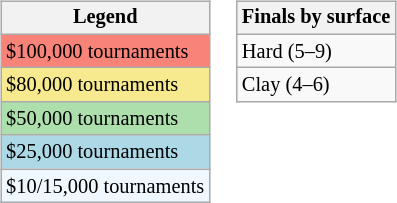<table>
<tr valign=top>
<td><br><table class=wikitable style="font-size:85%">
<tr>
<th>Legend</th>
</tr>
<tr style="background:#f88379;">
<td>$100,000 tournaments</td>
</tr>
<tr style="background:#f7e98e;">
<td>$80,000 tournaments</td>
</tr>
<tr style="background:#addfad;">
<td>$50,000 tournaments</td>
</tr>
<tr style="background:lightblue;">
<td>$25,000 tournaments</td>
</tr>
<tr style="background:#f0f8ff;">
<td>$10/15,000 tournaments</td>
</tr>
</table>
</td>
<td><br><table class=wikitable style="font-size:85%">
<tr>
<th>Finals by surface</th>
</tr>
<tr>
<td>Hard (5–9)</td>
</tr>
<tr>
<td>Clay (4–6)</td>
</tr>
</table>
</td>
</tr>
</table>
